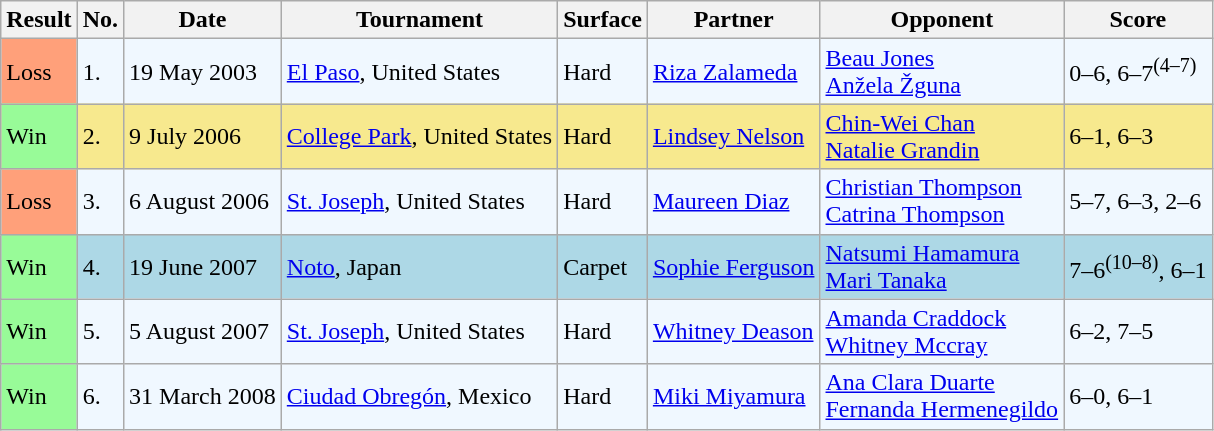<table class="sortable wikitable">
<tr>
<th>Result</th>
<th>No.</th>
<th>Date</th>
<th>Tournament</th>
<th>Surface</th>
<th>Partner</th>
<th>Opponent</th>
<th>Score</th>
</tr>
<tr bgcolor="#f0f8ff">
<td style="background:#ffa07a;">Loss</td>
<td>1.</td>
<td>19 May 2003</td>
<td><a href='#'>El Paso</a>, United States</td>
<td>Hard</td>
<td> <a href='#'>Riza Zalameda</a></td>
<td> <a href='#'>Beau Jones</a> <br>  <a href='#'>Anžela Žguna</a></td>
<td>0–6, 6–7<sup>(4–7)</sup></td>
</tr>
<tr style="background:#f7e98e;">
<td style="background:#98fb98;">Win</td>
<td>2.</td>
<td>9 July 2006</td>
<td><a href='#'>College Park</a>, United States</td>
<td>Hard</td>
<td> <a href='#'>Lindsey Nelson</a></td>
<td> <a href='#'>Chin-Wei Chan</a> <br>  <a href='#'>Natalie Grandin</a></td>
<td>6–1, 6–3</td>
</tr>
<tr bgcolor="#f0f8ff">
<td style="background:#ffa07a;">Loss</td>
<td>3.</td>
<td>6 August 2006</td>
<td><a href='#'>St. Joseph</a>,  United States</td>
<td>Hard</td>
<td> <a href='#'>Maureen Diaz</a></td>
<td> <a href='#'>Christian Thompson</a> <br>  <a href='#'>Catrina Thompson</a></td>
<td>5–7, 6–3, 2–6</td>
</tr>
<tr style="background:lightblue;">
<td style="background:#98fb98;">Win</td>
<td>4.</td>
<td>19 June 2007</td>
<td><a href='#'>Noto</a>, Japan</td>
<td>Carpet</td>
<td> <a href='#'>Sophie Ferguson</a></td>
<td> <a href='#'>Natsumi Hamamura</a><br> <a href='#'>Mari Tanaka</a></td>
<td>7–6<sup>(10–8)</sup>, 6–1</td>
</tr>
<tr bgcolor="#f0f8ff">
<td style="background:#98fb98;">Win</td>
<td>5.</td>
<td>5 August 2007</td>
<td><a href='#'>St. Joseph</a>,  United States</td>
<td>Hard</td>
<td> <a href='#'>Whitney Deason</a></td>
<td> <a href='#'>Amanda Craddock</a> <br>  <a href='#'>Whitney Mccray</a></td>
<td>6–2, 7–5</td>
</tr>
<tr style="background:#f0f8ff;">
<td style="background:#98fb98;">Win</td>
<td>6.</td>
<td>31 March 2008</td>
<td><a href='#'>Ciudad Obregón</a>, Mexico</td>
<td>Hard</td>
<td> <a href='#'>Miki Miyamura</a></td>
<td> <a href='#'>Ana Clara Duarte</a> <br>  <a href='#'>Fernanda Hermenegildo</a></td>
<td>6–0, 6–1</td>
</tr>
</table>
